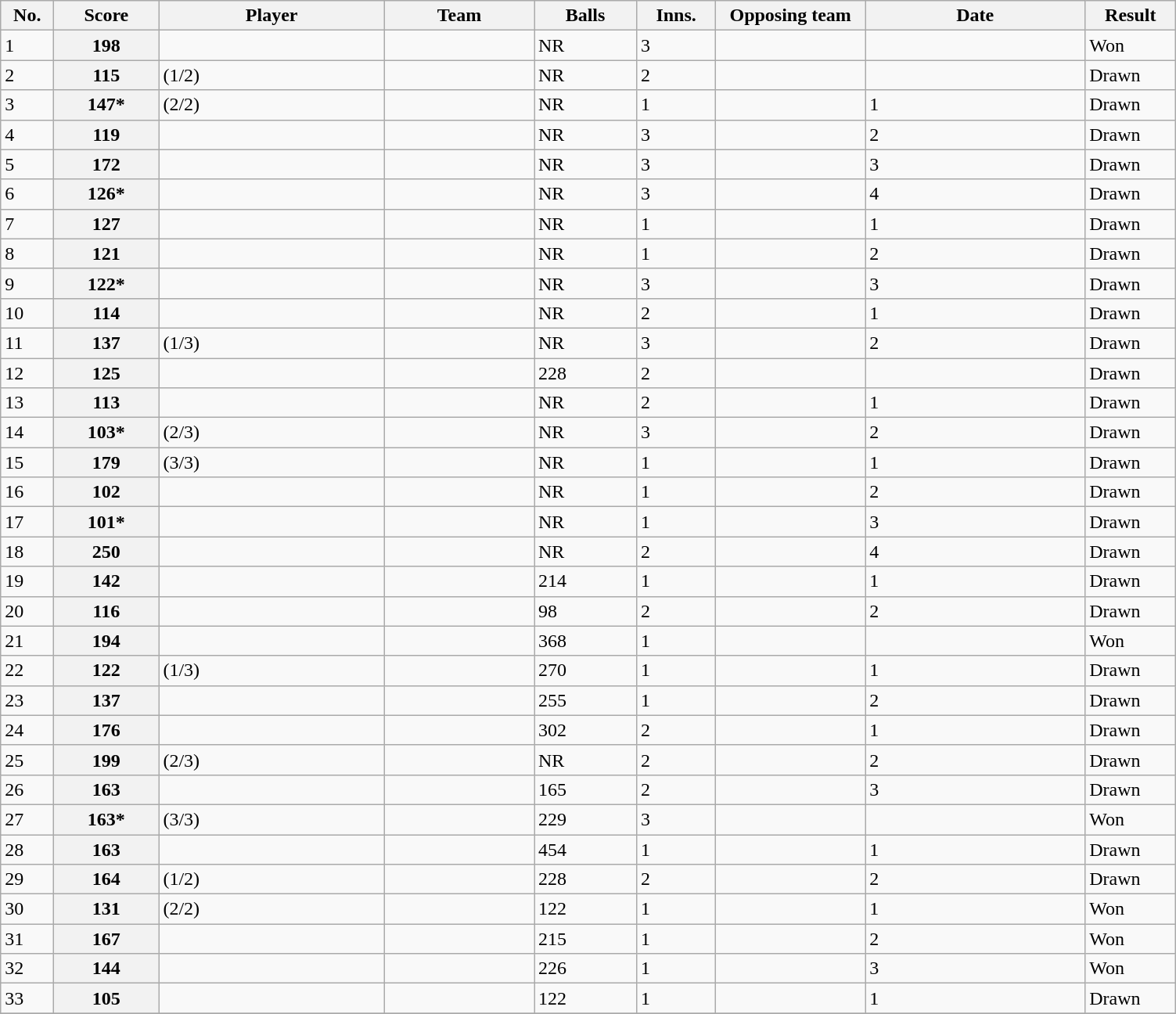<table class="wikitable sortable plainrowheaders" style="font-size:100%">
<tr>
<th scope="col" width="38">No.</th>
<th scope="col" width="82">Score</th>
<th scope="col" width="185">Player</th>
<th scope="col" width="120">Team</th>
<th scope="col" width="80">Balls</th>
<th scope="col" width="60">Inns.</th>
<th scope="col" width="120">Opposing team</th>
<th scope="col" width="180">Date</th>
<th scope="col" width="70">Result</th>
</tr>
<tr>
<td>1</td>
<th scope="row"> 198</th>
<td></td>
<td></td>
<td> NR</td>
<td>3</td>
<td></td>
<td></td>
<td>Won</td>
</tr>
<tr>
<td>2</td>
<th scope="row"> 115</th>
<td> (1/2)</td>
<td></td>
<td> NR</td>
<td>2</td>
<td></td>
<td></td>
<td>Drawn</td>
</tr>
<tr>
<td>3</td>
<th scope="row"> 147*</th>
<td> (2/2)</td>
<td></td>
<td> NR</td>
<td>1</td>
<td></td>
<td><span>1</span></td>
<td>Drawn</td>
</tr>
<tr>
<td>4</td>
<th scope="row"> 119</th>
<td></td>
<td></td>
<td> NR</td>
<td>3</td>
<td></td>
<td><span>2</span></td>
<td>Drawn</td>
</tr>
<tr>
<td>5</td>
<th scope="row"> 172</th>
<td></td>
<td></td>
<td> NR</td>
<td>3</td>
<td></td>
<td><span>3</span></td>
<td>Drawn</td>
</tr>
<tr>
<td>6</td>
<th scope="row"> 126*</th>
<td></td>
<td></td>
<td> NR</td>
<td>3</td>
<td></td>
<td><span>4</span></td>
<td>Drawn</td>
</tr>
<tr>
<td>7</td>
<th scope="row"> 127</th>
<td></td>
<td></td>
<td> NR</td>
<td>1</td>
<td></td>
<td><span>1</span></td>
<td>Drawn</td>
</tr>
<tr>
<td>8</td>
<th scope="row"> 121</th>
<td></td>
<td></td>
<td> NR</td>
<td>1</td>
<td></td>
<td><span>2</span></td>
<td>Drawn</td>
</tr>
<tr>
<td>9</td>
<th scope="row"> 122*</th>
<td></td>
<td></td>
<td> NR</td>
<td>3</td>
<td></td>
<td><span>3</span></td>
<td>Drawn</td>
</tr>
<tr>
<td>10</td>
<th scope="row"> 114</th>
<td></td>
<td></td>
<td> NR</td>
<td>2</td>
<td></td>
<td><span>1</span></td>
<td>Drawn</td>
</tr>
<tr>
<td>11</td>
<th scope="row"> 137</th>
<td> (1/3)</td>
<td></td>
<td> NR</td>
<td>3</td>
<td></td>
<td><span>2</span></td>
<td>Drawn</td>
</tr>
<tr>
<td>12</td>
<th scope="row"> 125</th>
<td></td>
<td></td>
<td> 228</td>
<td>2</td>
<td></td>
<td></td>
<td>Drawn</td>
</tr>
<tr>
<td>13</td>
<th scope="row"> 113</th>
<td></td>
<td></td>
<td> NR</td>
<td>2</td>
<td></td>
<td><span>1</span></td>
<td>Drawn</td>
</tr>
<tr>
<td>14</td>
<th scope="row"> 103*</th>
<td> (2/3)</td>
<td></td>
<td> NR</td>
<td>3</td>
<td></td>
<td><span>2</span></td>
<td>Drawn</td>
</tr>
<tr>
<td>15</td>
<th scope="row"> 179</th>
<td> (3/3)</td>
<td></td>
<td> NR</td>
<td>1</td>
<td></td>
<td><span>1</span></td>
<td>Drawn</td>
</tr>
<tr>
<td>16</td>
<th scope="row"> 102</th>
<td></td>
<td></td>
<td> NR</td>
<td>1</td>
<td></td>
<td><span>2</span></td>
<td>Drawn</td>
</tr>
<tr>
<td>17</td>
<th scope="row"> 101*</th>
<td></td>
<td></td>
<td> NR</td>
<td>1</td>
<td></td>
<td><span>3</span></td>
<td>Drawn</td>
</tr>
<tr>
<td>18</td>
<th scope="row"> 250</th>
<td></td>
<td></td>
<td> NR</td>
<td>2</td>
<td></td>
<td><span>4</span></td>
<td>Drawn</td>
</tr>
<tr>
<td>19</td>
<th scope="row"> 142</th>
<td></td>
<td></td>
<td> 214</td>
<td>1</td>
<td></td>
<td><span>1</span></td>
<td>Drawn</td>
</tr>
<tr>
<td>20</td>
<th scope="row"> 116</th>
<td></td>
<td></td>
<td> 98</td>
<td>2</td>
<td></td>
<td><span>2</span></td>
<td>Drawn</td>
</tr>
<tr>
<td>21</td>
<th scope="row"> 194</th>
<td></td>
<td></td>
<td> 368</td>
<td>1</td>
<td></td>
<td></td>
<td>Won</td>
</tr>
<tr>
<td>22</td>
<th scope="row"> 122</th>
<td> (1/3)</td>
<td></td>
<td> 270</td>
<td>1</td>
<td></td>
<td><span>1</span></td>
<td>Drawn</td>
</tr>
<tr>
<td>23</td>
<th scope="row"> 137</th>
<td></td>
<td></td>
<td> 255</td>
<td>1</td>
<td></td>
<td><span>2</span></td>
<td>Drawn</td>
</tr>
<tr>
<td>24</td>
<th scope="row"> 176</th>
<td></td>
<td></td>
<td> 302</td>
<td>2</td>
<td></td>
<td><span>1</span></td>
<td>Drawn</td>
</tr>
<tr>
<td>25</td>
<th scope="row"> 199</th>
<td> (2/3)</td>
<td></td>
<td> NR</td>
<td>2</td>
<td></td>
<td><span>2</span></td>
<td>Drawn</td>
</tr>
<tr>
<td>26</td>
<th scope="row"> 163</th>
<td></td>
<td></td>
<td> 165</td>
<td>2</td>
<td></td>
<td><span>3</span></td>
<td>Drawn</td>
</tr>
<tr>
<td>27</td>
<th scope="row"> 163*</th>
<td> (3/3)</td>
<td></td>
<td> 229</td>
<td>3</td>
<td></td>
<td></td>
<td>Won</td>
</tr>
<tr>
<td>28</td>
<th scope="row"> 163</th>
<td></td>
<td></td>
<td> 454</td>
<td>1</td>
<td></td>
<td><span>1</span></td>
<td>Drawn</td>
</tr>
<tr>
<td>29</td>
<th scope="row"> 164</th>
<td> (1/2)</td>
<td></td>
<td> 228</td>
<td>2</td>
<td></td>
<td><span>2</span></td>
<td>Drawn</td>
</tr>
<tr>
<td>30</td>
<th scope="row"> 131</th>
<td> (2/2)</td>
<td></td>
<td> 122</td>
<td>1</td>
<td></td>
<td><span>1</span></td>
<td>Won</td>
</tr>
<tr>
<td>31</td>
<th scope="row"> 167</th>
<td></td>
<td></td>
<td> 215</td>
<td>1</td>
<td></td>
<td><span>2</span></td>
<td>Won</td>
</tr>
<tr>
<td>32</td>
<th scope="row"> 144</th>
<td></td>
<td></td>
<td> 226</td>
<td>1</td>
<td></td>
<td><span>3</span></td>
<td>Won</td>
</tr>
<tr>
<td>33</td>
<th scope="row"> 105</th>
<td></td>
<td></td>
<td> 122</td>
<td>1</td>
<td></td>
<td><span>1</span></td>
<td>Drawn</td>
</tr>
<tr>
</tr>
</table>
